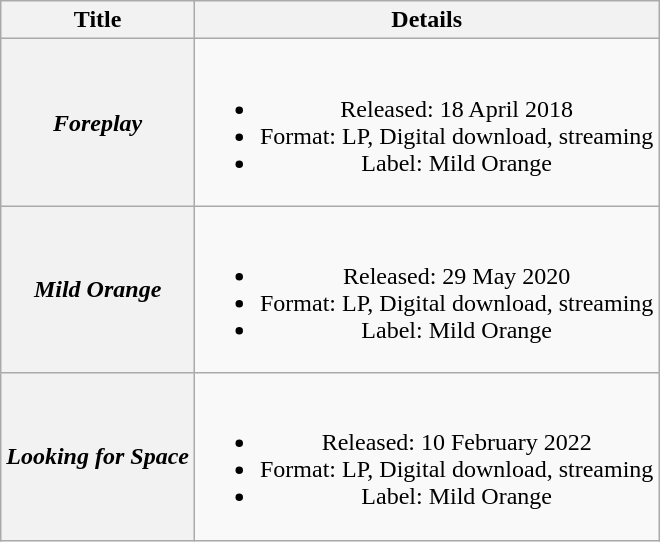<table class="wikitable plainrowheaders" style="text-align:center;">
<tr>
<th scope="col" rowspan="1">Title</th>
<th scope="col" rowspan="1">Details</th>
</tr>
<tr>
<th scope="row"><em>Foreplay</em></th>
<td><br><ul><li>Released: 18 April 2018</li><li>Format: LP, Digital download, streaming</li><li>Label: Mild Orange</li></ul></td>
</tr>
<tr>
<th scope="row"><em>Mild Orange</em></th>
<td><br><ul><li>Released: 29 May 2020</li><li>Format: LP, Digital download, streaming</li><li>Label: Mild Orange</li></ul></td>
</tr>
<tr>
<th scope="row"><em>Looking for Space</em></th>
<td><br><ul><li>Released: 10 February 2022</li><li>Format: LP, Digital download, streaming</li><li>Label: Mild Orange</li></ul></td>
</tr>
</table>
